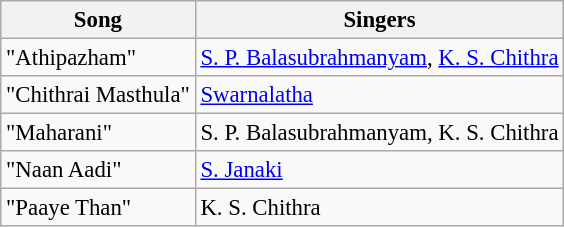<table class="wikitable" style="font-size: 95%;">
<tr>
<th>Song</th>
<th>Singers</th>
</tr>
<tr>
<td>"Athipazham"</td>
<td><a href='#'>S. P. Balasubrahmanyam</a>, <a href='#'>K. S. Chithra</a></td>
</tr>
<tr>
<td>"Chithrai Masthula"</td>
<td><a href='#'>Swarnalatha</a></td>
</tr>
<tr>
<td>"Maharani"</td>
<td>S. P. Balasubrahmanyam, K. S. Chithra</td>
</tr>
<tr>
<td>"Naan Aadi"</td>
<td><a href='#'>S. Janaki</a></td>
</tr>
<tr>
<td>"Paaye Than"</td>
<td>K. S. Chithra</td>
</tr>
</table>
